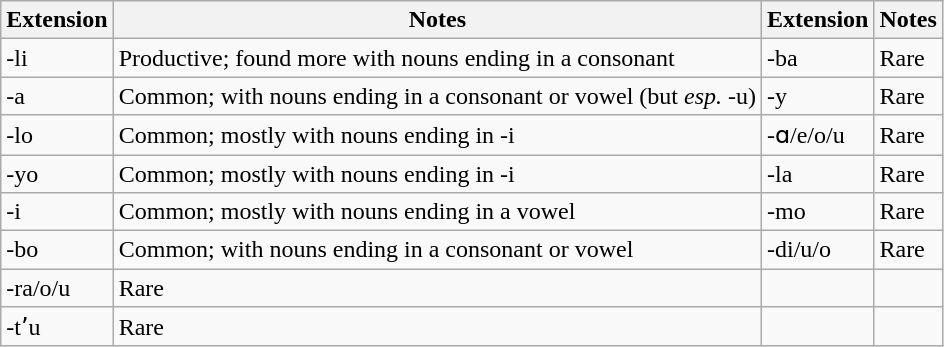<table class="wikitable">
<tr>
<th>Extension</th>
<th>Notes</th>
<th>Extension</th>
<th>Notes</th>
</tr>
<tr>
<td>-li</td>
<td>Productive; found more with nouns ending in a consonant</td>
<td>-ba</td>
<td>Rare</td>
</tr>
<tr>
<td>-a</td>
<td>Common; with nouns ending in a consonant or vowel (but <em>esp.</em> -u)</td>
<td>-y</td>
<td>Rare</td>
</tr>
<tr>
<td>-lo</td>
<td>Common; mostly with nouns ending in -i</td>
<td>-ɑ/e/o/u</td>
<td>Rare</td>
</tr>
<tr>
<td>-yo</td>
<td>Common; mostly with nouns ending in -i</td>
<td>-la</td>
<td>Rare</td>
</tr>
<tr>
<td>-i</td>
<td>Common; mostly with nouns ending in a vowel</td>
<td>-mo</td>
<td>Rare</td>
</tr>
<tr>
<td>-bo</td>
<td>Common; with nouns ending in a consonant or vowel</td>
<td>-di/u/o</td>
<td>Rare</td>
</tr>
<tr>
<td>-ra/o/u</td>
<td>Rare</td>
<td></td>
<td></td>
</tr>
<tr>
<td>-tʼu</td>
<td>Rare</td>
<td></td>
<td></td>
</tr>
</table>
